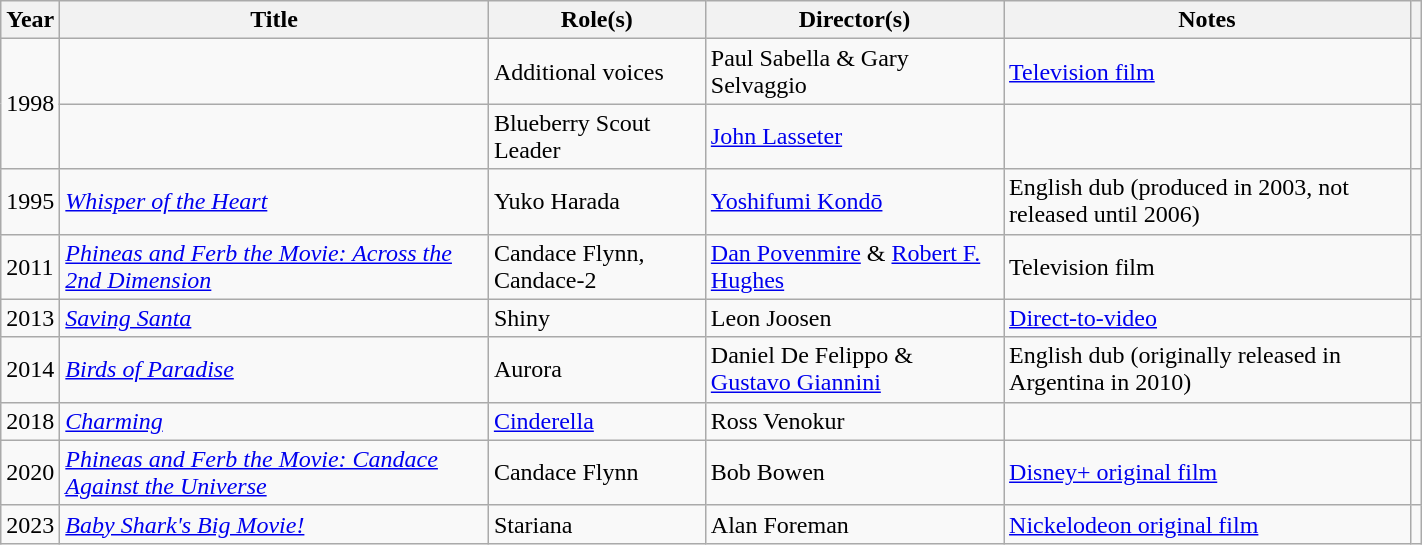<table class="wikitable sortable" width=75%>
<tr>
<th scope="col">Year</th>
<th scope="col">Title</th>
<th scope="col">Role(s)</th>
<th scope="col">Director(s)</th>
<th scope="col" class="unsortable">Notes</th>
<th scope="col" class="unsortable"></th>
</tr>
<tr>
<td rowspan="2">1998</td>
<td><em></em></td>
<td>Additional voices</td>
<td>Paul Sabella & Gary Selvaggio</td>
<td><a href='#'>Television film</a></td>
<td></td>
</tr>
<tr>
<td><em></em></td>
<td>Blueberry Scout Leader</td>
<td><a href='#'>John Lasseter</a></td>
<td></td>
<td></td>
</tr>
<tr>
<td>1995</td>
<td><em><a href='#'>Whisper of the Heart</a></em></td>
<td>Yuko Harada</td>
<td><a href='#'>Yoshifumi Kondō</a></td>
<td>English dub (produced in 2003, not released until 2006)</td>
<td></td>
</tr>
<tr>
<td>2011</td>
<td><em><a href='#'>Phineas and Ferb the Movie: Across the 2nd Dimension</a></em></td>
<td>Candace Flynn, Candace-2</td>
<td><a href='#'>Dan Povenmire</a> & <a href='#'>Robert F. Hughes</a></td>
<td>Television film</td>
<td></td>
</tr>
<tr>
<td>2013</td>
<td><em><a href='#'>Saving Santa</a></em></td>
<td>Shiny</td>
<td>Leon Joosen</td>
<td><a href='#'>Direct-to-video</a></td>
<td></td>
</tr>
<tr>
<td>2014</td>
<td><em><a href='#'>Birds of Paradise</a></em></td>
<td>Aurora</td>
<td>Daniel De Felippo & <a href='#'>Gustavo Giannini</a></td>
<td>English dub (originally released in Argentina in 2010)</td>
<td></td>
</tr>
<tr>
<td>2018</td>
<td><em><a href='#'>Charming</a></em></td>
<td><a href='#'>Cinderella</a></td>
<td>Ross Venokur</td>
<td></td>
<td></td>
</tr>
<tr>
<td>2020</td>
<td><em><a href='#'>Phineas and Ferb the Movie: Candace Against the Universe</a></em></td>
<td>Candace Flynn</td>
<td>Bob Bowen</td>
<td><a href='#'>Disney+ original film</a></td>
<td></td>
</tr>
<tr>
<td>2023</td>
<td><em><a href='#'>Baby Shark's Big Movie!</a></em></td>
<td>Stariana</td>
<td>Alan Foreman</td>
<td><a href='#'>Nickelodeon original film</a></td>
<td></td>
</tr>
</table>
